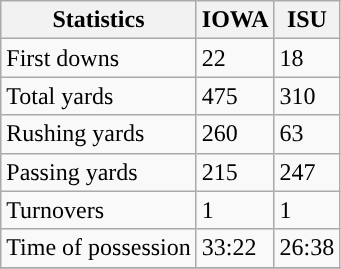<table class="wikitable">
<tr>
<th>Statistics</th>
<th>IOWA</th>
<th>ISU</th>
</tr>
<tr>
<td>First downs</td>
<td>22</td>
<td>18</td>
</tr>
<tr>
<td>Total yards</td>
<td>475</td>
<td>310</td>
</tr>
<tr>
<td>Rushing yards</td>
<td>260</td>
<td>63</td>
</tr>
<tr>
<td>Passing yards</td>
<td>215</td>
<td>247</td>
</tr>
<tr>
<td>Turnovers</td>
<td>1</td>
<td>1</td>
</tr>
<tr>
<td>Time of possession</td>
<td>33:22</td>
<td>26:38</td>
</tr>
<tr>
</tr>
</table>
